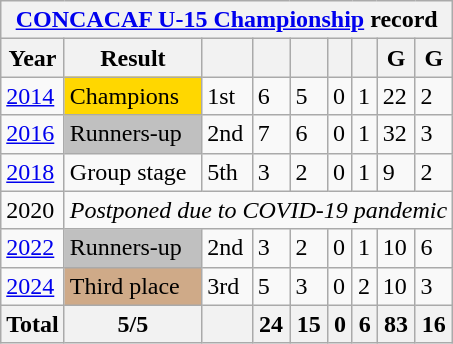<table class="wikitable">
<tr>
<th colspan="9"><a href='#'>CONCACAF U-15 Championship</a> record</th>
</tr>
<tr>
<th>Year</th>
<th>Result</th>
<th></th>
<th></th>
<th></th>
<th></th>
<th></th>
<th>G</th>
<th>G</th>
</tr>
<tr>
<td> <a href='#'>2014</a></td>
<td bgcolor="gold">Champions</td>
<td>1st</td>
<td>6</td>
<td>5</td>
<td>0</td>
<td>1</td>
<td>22</td>
<td>2</td>
</tr>
<tr>
<td> <a href='#'>2016</a></td>
<td bgcolor="silver">Runners-up</td>
<td>2nd</td>
<td>7</td>
<td>6</td>
<td>0</td>
<td>1</td>
<td>32</td>
<td>3</td>
</tr>
<tr>
<td> <a href='#'>2018</a></td>
<td bgcolor="">Group stage</td>
<td>5th</td>
<td>3</td>
<td>2</td>
<td>0</td>
<td>1</td>
<td>9</td>
<td>2</td>
</tr>
<tr>
<td align="centre">2020</td>
<td colspan="8" align="center"><em>Postponed due to COVID-19 pandemic</em></td>
</tr>
<tr>
<td> <a href='#'>2022</a></td>
<td bgcolor="silver">Runners-up</td>
<td>2nd</td>
<td>3</td>
<td>2</td>
<td>0</td>
<td>1</td>
<td>10</td>
<td>6</td>
</tr>
<tr>
<td> <a href='#'>2024</a></td>
<td bgcolor="cfaa88">Third place</td>
<td>3rd</td>
<td>5</td>
<td>3</td>
<td>0</td>
<td>2</td>
<td>10</td>
<td>3</td>
</tr>
<tr>
<th>Total</th>
<th>5/5</th>
<th></th>
<th>24</th>
<th>15</th>
<th>0</th>
<th>6</th>
<th>83</th>
<th>16</th>
</tr>
</table>
